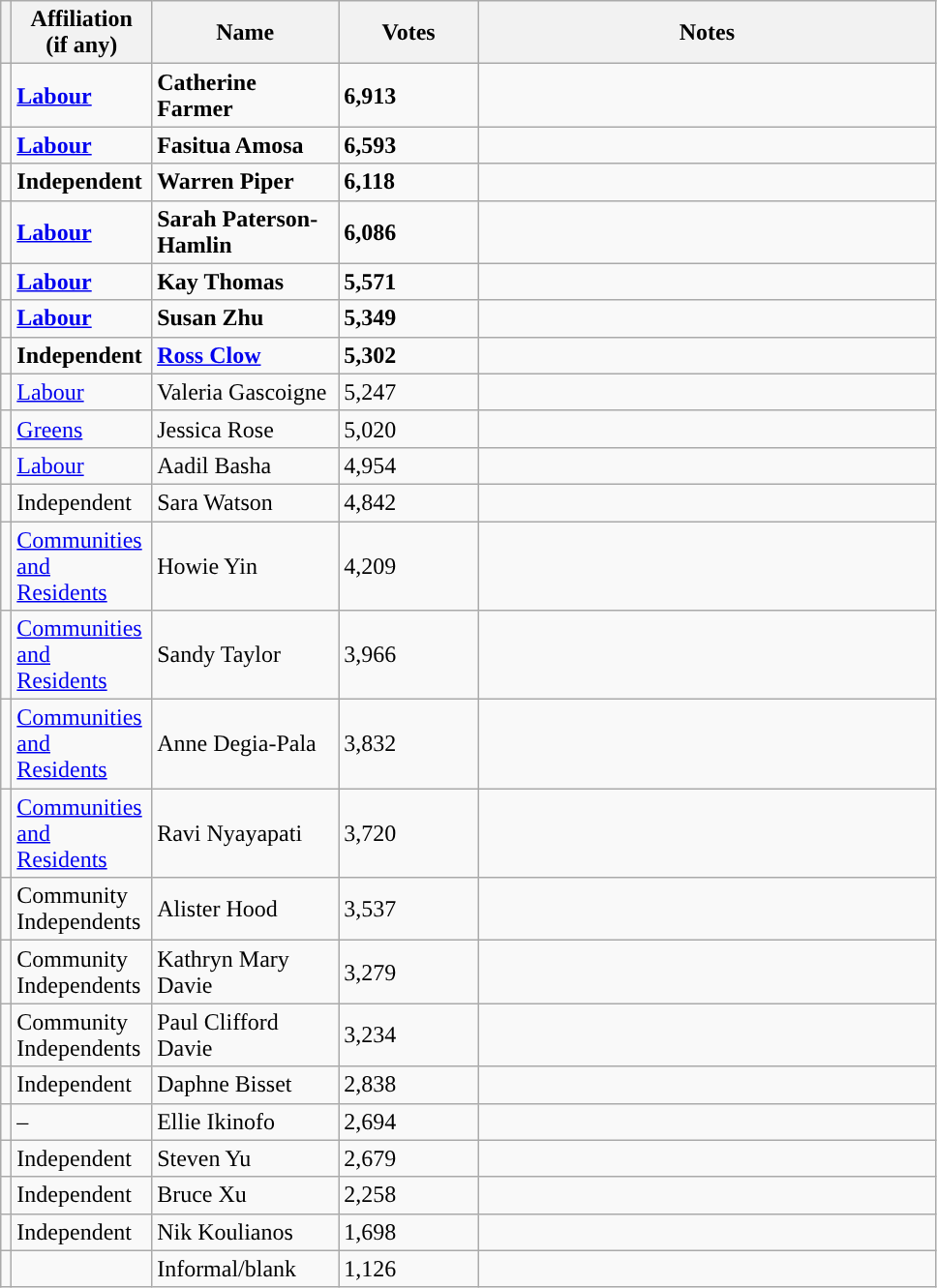<table class="wikitable" style="width:51%;">
<tr>
<th style="width:1%;"></th>
<th style="width:15%;">Affiliation (if any)</th>
<th style="width:20%;">Name</th>
<th style="width:15%;">Votes</th>
<th>Notes</th>
</tr>
<tr>
<td bgcolor=></td>
<td><strong><a href='#'>Labour</a></strong></td>
<td><strong>Catherine Farmer</strong></td>
<td><strong>6,913</strong></td>
<td></td>
</tr>
<tr>
<td bgcolor=></td>
<td><strong><a href='#'>Labour</a></strong></td>
<td><strong>Fasitua Amosa</strong></td>
<td><strong>6,593</strong></td>
<td></td>
</tr>
<tr>
<td bgcolor=></td>
<td><strong>Independent</strong></td>
<td><strong>Warren Piper</strong></td>
<td><strong>6,118</strong></td>
<td></td>
</tr>
<tr>
<td bgcolor=></td>
<td><strong><a href='#'>Labour</a></strong></td>
<td><strong>Sarah Paterson-Hamlin</strong></td>
<td><strong>6,086</strong></td>
<td></td>
</tr>
<tr>
<td bgcolor=></td>
<td><strong><a href='#'>Labour</a></strong></td>
<td><strong>Kay Thomas</strong></td>
<td><strong>5,571</strong></td>
<td></td>
</tr>
<tr>
<td></td>
<td><strong><a href='#'>Labour</a></strong></td>
<td><strong>Susan Zhu</strong></td>
<td><strong>5,349</strong></td>
<td></td>
</tr>
<tr>
<td></td>
<td><strong>Independent</strong></td>
<td><strong><a href='#'>Ross Clow</a></strong></td>
<td><strong>5,302</strong></td>
<td></td>
</tr>
<tr>
<td bgcolor=></td>
<td><a href='#'>Labour</a></td>
<td>Valeria Gascoigne</td>
<td>5,247</td>
<td></td>
</tr>
<tr>
<td></td>
<td><a href='#'>Greens</a></td>
<td>Jessica Rose</td>
<td>5,020</td>
<td></td>
</tr>
<tr>
<td bgcolor=></td>
<td><a href='#'>Labour</a></td>
<td>Aadil Basha</td>
<td>4,954</td>
<td></td>
</tr>
<tr>
<td></td>
<td>Independent</td>
<td>Sara Watson</td>
<td>4,842</td>
<td></td>
</tr>
<tr>
<td bgcolor=></td>
<td><a href='#'>Communities and Residents</a></td>
<td>Howie Yin</td>
<td>4,209</td>
<td></td>
</tr>
<tr>
<td bgcolor=></td>
<td><a href='#'>Communities and Residents</a></td>
<td>Sandy Taylor</td>
<td>3,966</td>
<td></td>
</tr>
<tr>
<td bgcolor=></td>
<td><a href='#'>Communities and Residents</a></td>
<td>Anne Degia-Pala</td>
<td>3,832</td>
<td></td>
</tr>
<tr>
<td bgcolor=></td>
<td><a href='#'>Communities and Residents</a></td>
<td>Ravi Nyayapati</td>
<td>3,720</td>
<td></td>
</tr>
<tr>
<td bgcolor=></td>
<td>Community Independents</td>
<td>Alister Hood</td>
<td>3,537</td>
<td></td>
</tr>
<tr>
<td bgcolor=></td>
<td>Community Independents</td>
<td>Kathryn Mary Davie</td>
<td>3,279</td>
<td></td>
</tr>
<tr>
<td bgcolor=></td>
<td>Community Independents</td>
<td>Paul Clifford Davie</td>
<td>3,234</td>
<td></td>
</tr>
<tr>
<td bgcolor=></td>
<td>Independent</td>
<td>Daphne Bisset</td>
<td>2,838</td>
<td></td>
</tr>
<tr>
<td></td>
<td>–</td>
<td>Ellie Ikinofo</td>
<td>2,694</td>
<td></td>
</tr>
<tr>
<td></td>
<td>Independent</td>
<td>Steven Yu</td>
<td>2,679</td>
<td></td>
</tr>
<tr>
<td bgcolor=></td>
<td>Independent</td>
<td>Bruce Xu</td>
<td>2,258</td>
<td></td>
</tr>
<tr>
<td bgcolor=></td>
<td>Independent</td>
<td>Nik Koulianos</td>
<td>1,698</td>
<td></td>
</tr>
<tr>
<td></td>
<td></td>
<td>Informal/blank</td>
<td>1,126</td>
<td></td>
</tr>
</table>
